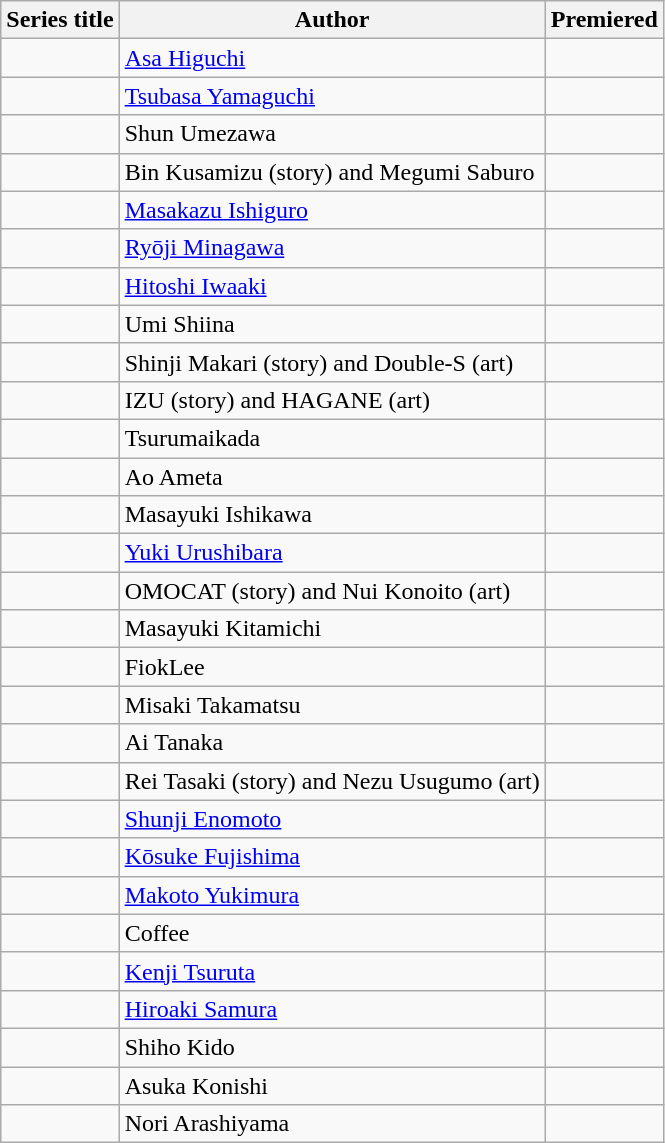<table class="wikitable sortable">
<tr>
<th>Series title</th>
<th>Author</th>
<th>Premiered</th>
</tr>
<tr>
<td></td>
<td><a href='#'>Asa Higuchi</a></td>
<td></td>
</tr>
<tr>
<td></td>
<td><a href='#'>Tsubasa Yamaguchi</a></td>
<td></td>
</tr>
<tr>
<td></td>
<td>Shun Umezawa</td>
<td></td>
</tr>
<tr>
<td></td>
<td>Bin Kusamizu (story) and Megumi Saburo</td>
<td></td>
</tr>
<tr>
<td></td>
<td><a href='#'>Masakazu Ishiguro</a></td>
<td></td>
</tr>
<tr>
<td></td>
<td><a href='#'>Ryōji Minagawa</a></td>
<td></td>
</tr>
<tr>
<td></td>
<td><a href='#'>Hitoshi Iwaaki</a></td>
<td></td>
</tr>
<tr>
<td></td>
<td>Umi Shiina</td>
<td></td>
</tr>
<tr>
<td></td>
<td>Shinji Makari (story) and Double-S (art)</td>
<td></td>
</tr>
<tr>
<td></td>
<td>IZU (story) and HAGANE (art)</td>
<td></td>
</tr>
<tr>
<td></td>
<td>Tsurumaikada</td>
<td></td>
</tr>
<tr>
<td></td>
<td>Ao Ameta</td>
<td></td>
</tr>
<tr>
<td></td>
<td>Masayuki Ishikawa</td>
<td></td>
</tr>
<tr>
<td></td>
<td><a href='#'>Yuki Urushibara</a></td>
<td></td>
</tr>
<tr>
<td></td>
<td>OMOCAT (story) and Nui Konoito (art)</td>
<td></td>
</tr>
<tr>
<td></td>
<td>Masayuki Kitamichi</td>
<td></td>
</tr>
<tr>
<td></td>
<td>FiokLee</td>
<td></td>
</tr>
<tr>
<td></td>
<td>Misaki Takamatsu</td>
<td></td>
</tr>
<tr>
<td></td>
<td>Ai Tanaka</td>
<td></td>
</tr>
<tr>
<td></td>
<td>Rei Tasaki (story) and Nezu Usugumo (art)</td>
<td></td>
</tr>
<tr>
<td></td>
<td><a href='#'>Shunji Enomoto</a></td>
<td></td>
</tr>
<tr>
<td></td>
<td><a href='#'>Kōsuke Fujishima</a></td>
<td></td>
</tr>
<tr>
<td></td>
<td><a href='#'>Makoto Yukimura</a></td>
<td></td>
</tr>
<tr>
<td></td>
<td>Coffee</td>
<td></td>
</tr>
<tr>
<td></td>
<td><a href='#'>Kenji Tsuruta</a></td>
<td></td>
</tr>
<tr>
<td></td>
<td><a href='#'>Hiroaki Samura</a></td>
<td></td>
</tr>
<tr>
<td></td>
<td>Shiho Kido</td>
<td></td>
</tr>
<tr>
<td></td>
<td>Asuka Konishi</td>
<td></td>
</tr>
<tr>
<td></td>
<td>Nori Arashiyama</td>
<td></td>
</tr>
</table>
